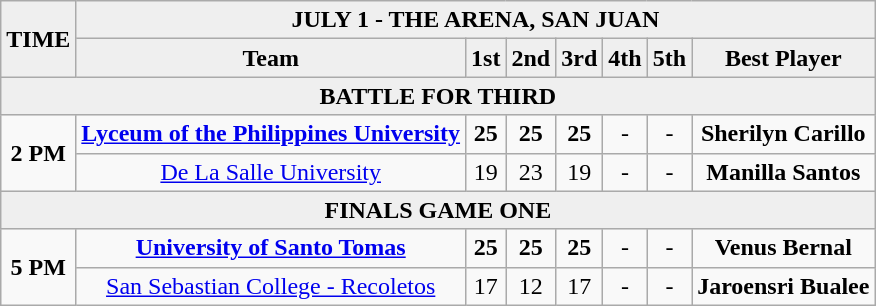<table class="wikitable" style="text-align: center">
<tr style="background:#efefef;">
<td rowspan=2><strong>TIME</strong></td>
<td colspan=7><strong>JULY 1 - THE ARENA, SAN JUAN</strong></td>
</tr>
<tr style="background:#efefef;">
<td><strong>Team</strong></td>
<td><strong>1st</strong></td>
<td><strong>2nd</strong></td>
<td><strong>3rd</strong></td>
<td><strong>4th</strong></td>
<td><strong>5th</strong></td>
<td><strong>Best Player</strong></td>
</tr>
<tr style="background:#efefef;">
<td colspan=8><strong>BATTLE FOR THIRD</strong></td>
</tr>
<tr>
<td rowspan=2><strong>2 PM</strong></td>
<td><strong><a href='#'>Lyceum of the Philippines University</a></strong></td>
<td><strong>25</strong></td>
<td><strong>25</strong></td>
<td><strong>25</strong></td>
<td>-</td>
<td>-</td>
<td><strong>Sherilyn Carillo</strong></td>
</tr>
<tr>
<td><a href='#'>De La Salle University</a></td>
<td>19</td>
<td>23</td>
<td>19</td>
<td>-</td>
<td>-</td>
<td><strong>Manilla Santos</strong></td>
</tr>
<tr style="background:#efefef;">
<td colspan=8><strong>FINALS GAME ONE</strong></td>
</tr>
<tr>
<td rowspan=2><strong>5 PM</strong></td>
<td><strong><a href='#'>University of Santo Tomas</a></strong></td>
<td><strong>25</strong></td>
<td><strong>25</strong></td>
<td><strong>25</strong></td>
<td>-</td>
<td>-</td>
<td><strong>Venus Bernal</strong></td>
</tr>
<tr>
<td><a href='#'>San Sebastian College - Recoletos</a></td>
<td>17</td>
<td>12</td>
<td>17</td>
<td>-</td>
<td>-</td>
<td><strong>Jaroensri Bualee</strong></td>
</tr>
</table>
